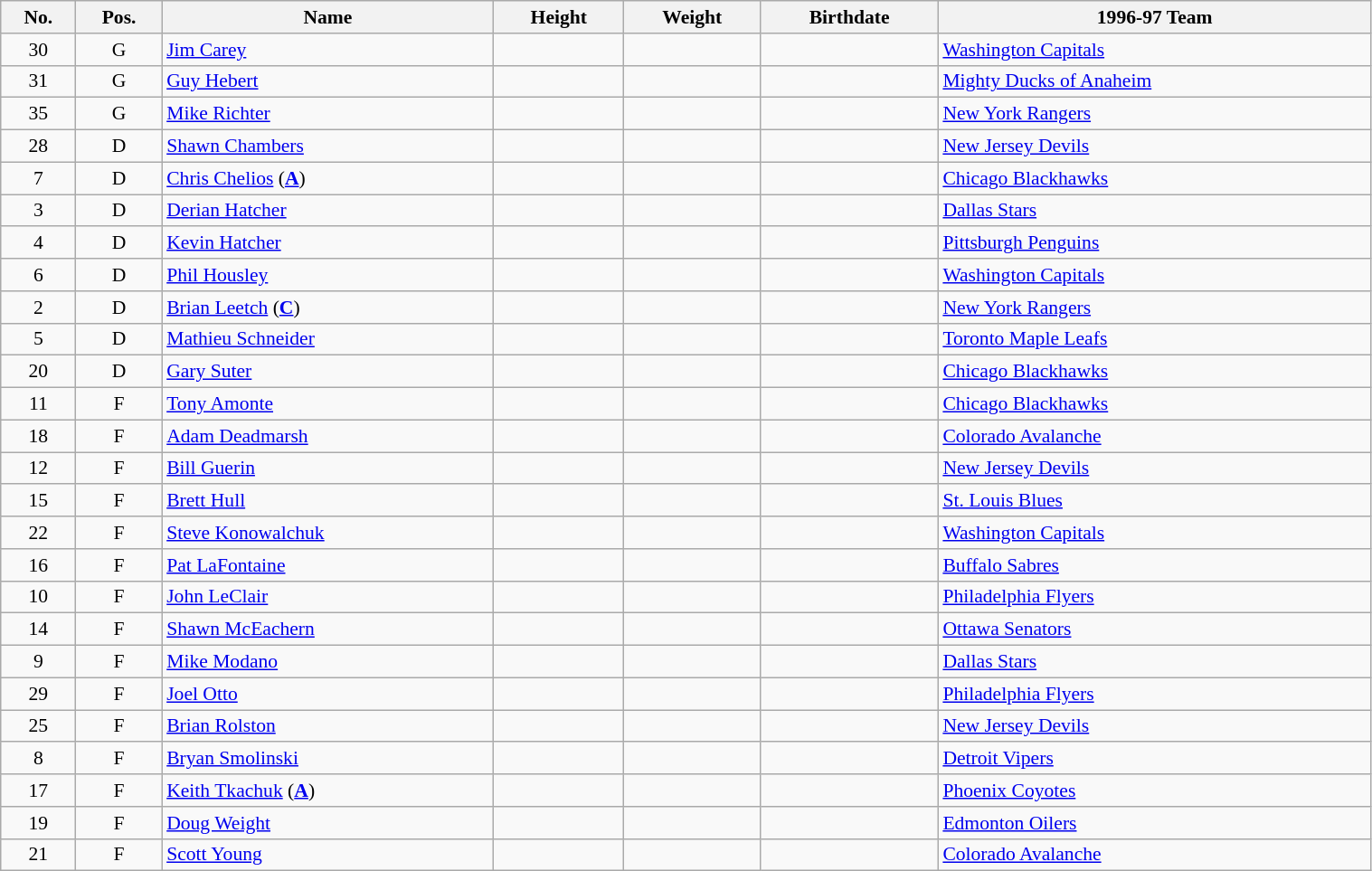<table class="wikitable sortable" width="80%" style="font-size: 90%; text-align: center;">
<tr>
<th>No.</th>
<th>Pos.</th>
<th>Name</th>
<th>Height</th>
<th>Weight</th>
<th>Birthdate</th>
<th>1996-97 Team</th>
</tr>
<tr>
<td>30</td>
<td>G</td>
<td style="text-align:left;"><a href='#'>Jim Carey</a></td>
<td></td>
<td></td>
<td style="text-align:right;"></td>
<td style="text-align:left;"> <a href='#'>Washington Capitals</a></td>
</tr>
<tr>
<td>31</td>
<td>G</td>
<td style="text-align:left;"><a href='#'>Guy Hebert</a></td>
<td></td>
<td></td>
<td style="text-align:right;"></td>
<td style="text-align:left;"> <a href='#'>Mighty Ducks of Anaheim</a></td>
</tr>
<tr>
<td>35</td>
<td>G</td>
<td style="text-align:left;"><a href='#'>Mike Richter</a></td>
<td></td>
<td></td>
<td style="text-align:right;"></td>
<td style="text-align:left;"> <a href='#'>New York Rangers</a></td>
</tr>
<tr>
<td>28</td>
<td>D</td>
<td style="text-align:left;"><a href='#'>Shawn Chambers</a></td>
<td></td>
<td></td>
<td style="text-align:right;"></td>
<td style="text-align:left;"> <a href='#'>New Jersey Devils</a></td>
</tr>
<tr>
<td>7</td>
<td>D</td>
<td style="text-align:left;"><a href='#'>Chris Chelios</a> (<strong><a href='#'>A</a></strong>)</td>
<td></td>
<td></td>
<td style="text-align:right;"></td>
<td style="text-align:left;"> <a href='#'>Chicago Blackhawks</a></td>
</tr>
<tr>
<td>3</td>
<td>D</td>
<td style="text-align:left;"><a href='#'>Derian Hatcher</a></td>
<td></td>
<td></td>
<td style="text-align:right;"></td>
<td style="text-align:left;"> <a href='#'>Dallas Stars</a></td>
</tr>
<tr>
<td>4</td>
<td>D</td>
<td style="text-align:left;"><a href='#'>Kevin Hatcher</a></td>
<td></td>
<td></td>
<td style="text-align:right;"></td>
<td style="text-align:left;"> <a href='#'>Pittsburgh Penguins</a></td>
</tr>
<tr>
<td>6</td>
<td>D</td>
<td style="text-align:left;"><a href='#'>Phil Housley</a></td>
<td></td>
<td></td>
<td style="text-align:right;"></td>
<td style="text-align:left;"> <a href='#'>Washington Capitals</a></td>
</tr>
<tr>
<td>2</td>
<td>D</td>
<td style="text-align:left;"><a href='#'>Brian Leetch</a> (<strong><a href='#'>C</a></strong>)</td>
<td></td>
<td></td>
<td style="text-align:right;"></td>
<td style="text-align:left;"> <a href='#'>New York Rangers</a></td>
</tr>
<tr>
<td>5</td>
<td>D</td>
<td style="text-align:left;"><a href='#'>Mathieu Schneider</a></td>
<td></td>
<td></td>
<td style="text-align:right;"></td>
<td style="text-align:left;"> <a href='#'>Toronto Maple Leafs</a></td>
</tr>
<tr>
<td>20</td>
<td>D</td>
<td style="text-align:left;"><a href='#'>Gary Suter</a></td>
<td></td>
<td></td>
<td style="text-align:right;"></td>
<td style="text-align:left;"> <a href='#'>Chicago Blackhawks</a></td>
</tr>
<tr>
<td>11</td>
<td>F</td>
<td style="text-align:left;"><a href='#'>Tony Amonte</a></td>
<td></td>
<td></td>
<td style="text-align:right;"></td>
<td style="text-align:left;"> <a href='#'>Chicago Blackhawks</a></td>
</tr>
<tr>
<td>18</td>
<td>F</td>
<td style="text-align:left;"><a href='#'>Adam Deadmarsh</a></td>
<td></td>
<td></td>
<td style="text-align:right;"></td>
<td style="text-align:left;"> <a href='#'>Colorado Avalanche</a></td>
</tr>
<tr>
<td>12</td>
<td>F</td>
<td style="text-align:left;"><a href='#'>Bill Guerin</a></td>
<td></td>
<td></td>
<td style="text-align:right;"></td>
<td style="text-align:left;"> <a href='#'>New Jersey Devils</a></td>
</tr>
<tr>
<td>15</td>
<td>F</td>
<td style="text-align:left;"><a href='#'>Brett Hull</a></td>
<td></td>
<td></td>
<td style="text-align:right;"></td>
<td style="text-align:left;"> <a href='#'>St. Louis Blues</a></td>
</tr>
<tr>
<td>22</td>
<td>F</td>
<td style="text-align:left;"><a href='#'>Steve Konowalchuk</a></td>
<td></td>
<td></td>
<td style="text-align:right;"></td>
<td style="text-align:left;"> <a href='#'>Washington Capitals</a></td>
</tr>
<tr>
<td>16</td>
<td>F</td>
<td style="text-align:left;"><a href='#'>Pat LaFontaine</a></td>
<td></td>
<td></td>
<td style="text-align:right;"></td>
<td style="text-align:left;"> <a href='#'>Buffalo Sabres</a></td>
</tr>
<tr>
<td>10</td>
<td>F</td>
<td style="text-align:left;"><a href='#'>John LeClair</a></td>
<td></td>
<td></td>
<td style="text-align:right;"></td>
<td style="text-align:left;"> <a href='#'>Philadelphia Flyers</a></td>
</tr>
<tr>
<td>14</td>
<td>F</td>
<td style="text-align:left;"><a href='#'>Shawn McEachern</a></td>
<td></td>
<td></td>
<td style="text-align:right;"></td>
<td style="text-align:left;"> <a href='#'>Ottawa Senators</a></td>
</tr>
<tr>
<td>9</td>
<td>F</td>
<td style="text-align:left;"><a href='#'>Mike Modano</a></td>
<td></td>
<td></td>
<td style="text-align:right;"></td>
<td style="text-align:left;"> <a href='#'>Dallas Stars</a></td>
</tr>
<tr>
<td>29</td>
<td>F</td>
<td style="text-align:left;"><a href='#'>Joel Otto</a></td>
<td></td>
<td></td>
<td style="text-align:right;"></td>
<td style="text-align:left;"> <a href='#'>Philadelphia Flyers</a></td>
</tr>
<tr>
<td>25</td>
<td>F</td>
<td style="text-align:left;"><a href='#'>Brian Rolston</a></td>
<td></td>
<td></td>
<td style="text-align:right;"></td>
<td style="text-align:left;"> <a href='#'>New Jersey Devils</a></td>
</tr>
<tr>
<td>8</td>
<td>F</td>
<td style="text-align:left;"><a href='#'>Bryan Smolinski</a></td>
<td></td>
<td></td>
<td style="text-align:right;"></td>
<td style="text-align:left;"> <a href='#'>Detroit Vipers</a></td>
</tr>
<tr>
<td>17</td>
<td>F</td>
<td style="text-align:left;"><a href='#'>Keith Tkachuk</a> (<strong><a href='#'>A</a></strong>)</td>
<td></td>
<td></td>
<td style="text-align:right;"></td>
<td style="text-align:left;"> <a href='#'>Phoenix Coyotes</a></td>
</tr>
<tr>
<td>19</td>
<td>F</td>
<td style="text-align:left;"><a href='#'>Doug Weight</a></td>
<td></td>
<td></td>
<td style="text-align:right;"></td>
<td style="text-align:left;"> <a href='#'>Edmonton Oilers</a></td>
</tr>
<tr>
<td>21</td>
<td>F</td>
<td style="text-align:left;"><a href='#'>Scott Young</a></td>
<td></td>
<td></td>
<td style="text-align:right;"></td>
<td style="text-align:left;"> <a href='#'>Colorado Avalanche</a></td>
</tr>
</table>
